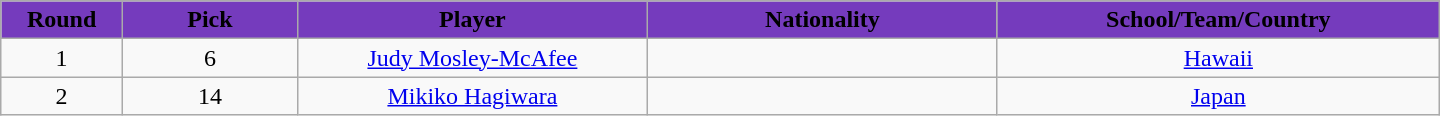<table class="wikitable" style="text-align:center; width:60em">
<tr>
<th style="background: #753BBD" width="2%"><span>Round</span></th>
<th style="background: #753BBD" width="5%"><span>Pick</span></th>
<th style="background: #753BBD" width="10%"><span>Player</span></th>
<th style="background: #753BBD" width="10%"><span>Nationality</span></th>
<th style="background: #753BBD" width="10%"><span>School/Team/Country</span></th>
</tr>
<tr>
<td>1</td>
<td>6</td>
<td><a href='#'>Judy Mosley-McAfee</a></td>
<td></td>
<td><a href='#'>Hawaii</a></td>
</tr>
<tr>
<td>2</td>
<td>14</td>
<td><a href='#'>Mikiko Hagiwara</a></td>
<td></td>
<td><a href='#'>Japan</a></td>
</tr>
</table>
